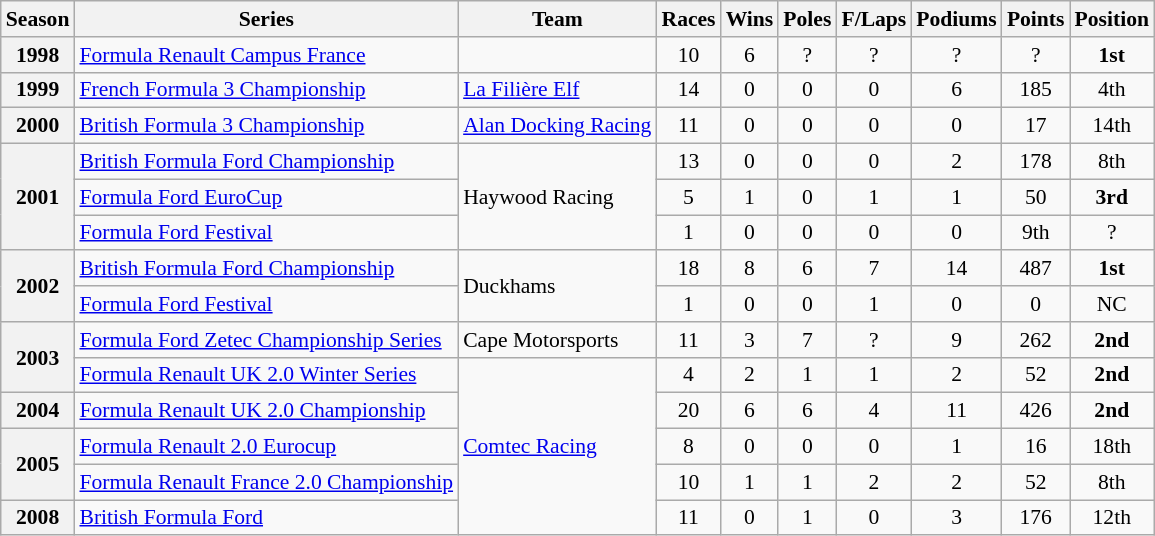<table class="wikitable" style="font-size: 90%; text-align:center">
<tr>
<th>Season</th>
<th>Series</th>
<th>Team</th>
<th>Races</th>
<th>Wins</th>
<th>Poles</th>
<th>F/Laps</th>
<th>Podiums</th>
<th>Points</th>
<th>Position</th>
</tr>
<tr>
<th rowspan=1>1998</th>
<td align=left><a href='#'>Formula Renault Campus France</a></td>
<td></td>
<td>10</td>
<td>6</td>
<td>?</td>
<td>?</td>
<td>?</td>
<td>?</td>
<td><strong>1st</strong></td>
</tr>
<tr>
<th rowspan=1>1999</th>
<td align=left><a href='#'>French Formula 3 Championship</a></td>
<td align=left><a href='#'>La Filière Elf</a></td>
<td>14</td>
<td>0</td>
<td>0</td>
<td>0</td>
<td>6</td>
<td>185</td>
<td>4th</td>
</tr>
<tr>
<th rowspan=1>2000</th>
<td align=left><a href='#'>British Formula 3 Championship</a></td>
<td align=left><a href='#'>Alan Docking Racing</a></td>
<td>11</td>
<td>0</td>
<td>0</td>
<td>0</td>
<td>0</td>
<td>17</td>
<td>14th</td>
</tr>
<tr>
<th rowspan=3>2001</th>
<td align=left><a href='#'>British Formula Ford Championship</a></td>
<td rowspan=3 align=left>Haywood Racing</td>
<td>13</td>
<td>0</td>
<td>0</td>
<td>0</td>
<td>2</td>
<td>178</td>
<td>8th</td>
</tr>
<tr>
<td align=left><a href='#'>Formula Ford EuroCup</a></td>
<td>5</td>
<td>1</td>
<td>0</td>
<td>1</td>
<td>1</td>
<td>50</td>
<td><strong>3rd</strong></td>
</tr>
<tr>
<td align=left><a href='#'>Formula Ford Festival</a></td>
<td>1</td>
<td>0</td>
<td>0</td>
<td>0</td>
<td>0</td>
<td>9th</td>
<td>?</td>
</tr>
<tr>
<th rowspan=2>2002</th>
<td align=left><a href='#'>British Formula Ford Championship</a></td>
<td rowspan=2 align=left>Duckhams</td>
<td>18</td>
<td>8</td>
<td>6</td>
<td>7</td>
<td>14</td>
<td>487</td>
<td><strong>1st</strong></td>
</tr>
<tr>
<td align=left><a href='#'>Formula Ford Festival</a></td>
<td>1</td>
<td>0</td>
<td>0</td>
<td>1</td>
<td>0</td>
<td>0</td>
<td>NC</td>
</tr>
<tr>
<th rowspan=2>2003</th>
<td align=left><a href='#'>Formula Ford Zetec Championship Series</a></td>
<td align=left>Cape Motorsports</td>
<td>11</td>
<td>3</td>
<td>7</td>
<td>?</td>
<td>9</td>
<td>262</td>
<td><strong>2nd</strong></td>
</tr>
<tr>
<td align=left><a href='#'>Formula Renault UK 2.0 Winter Series</a></td>
<td rowspan=5 align=left><a href='#'>Comtec Racing</a></td>
<td>4</td>
<td>2</td>
<td>1</td>
<td>1</td>
<td>2</td>
<td>52</td>
<td><strong>2nd</strong></td>
</tr>
<tr>
<th rowspan=1>2004</th>
<td align=left><a href='#'>Formula Renault UK 2.0 Championship</a></td>
<td>20</td>
<td>6</td>
<td>6</td>
<td>4</td>
<td>11</td>
<td>426</td>
<td><strong>2nd</strong></td>
</tr>
<tr>
<th rowspan=2>2005</th>
<td align=left><a href='#'>Formula Renault 2.0 Eurocup</a></td>
<td>8</td>
<td>0</td>
<td>0</td>
<td>0</td>
<td>1</td>
<td>16</td>
<td>18th</td>
</tr>
<tr>
<td align=left><a href='#'>Formula Renault France 2.0 Championship</a></td>
<td>10</td>
<td>1</td>
<td>1</td>
<td>2</td>
<td>2</td>
<td>52</td>
<td>8th</td>
</tr>
<tr>
<th rowspan=1>2008</th>
<td align=left><a href='#'>British Formula Ford</a></td>
<td>11</td>
<td>0</td>
<td>1</td>
<td>0</td>
<td>3</td>
<td>176</td>
<td>12th</td>
</tr>
</table>
